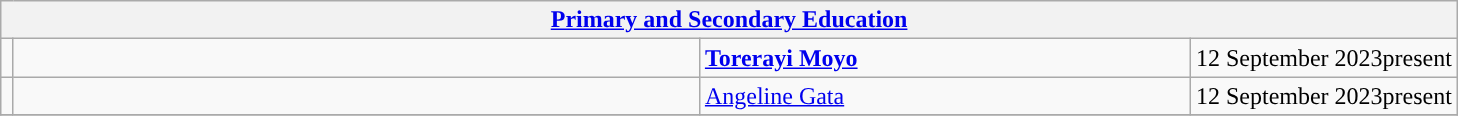<table class="wikitable">
<tr>
<th colspan="4"><a href='#'>Primary and Secondary Education</a></th>
</tr>
<tr>
<td style="width: 1px; background: "></td>
<td style="width: 450px;"></td>
<td style="width: 320px;"> <strong><a href='#'>Torerayi Moyo</a></strong></td>
<td>12 September 2023present</td>
</tr>
<tr>
<td style="width: 1px; background: "></td>
<td style="width: 450px;"></td>
<td style="width: 320px;"> <a href='#'>Angeline Gata</a></td>
<td>12 September 2023present</td>
</tr>
<tr>
</tr>
</table>
